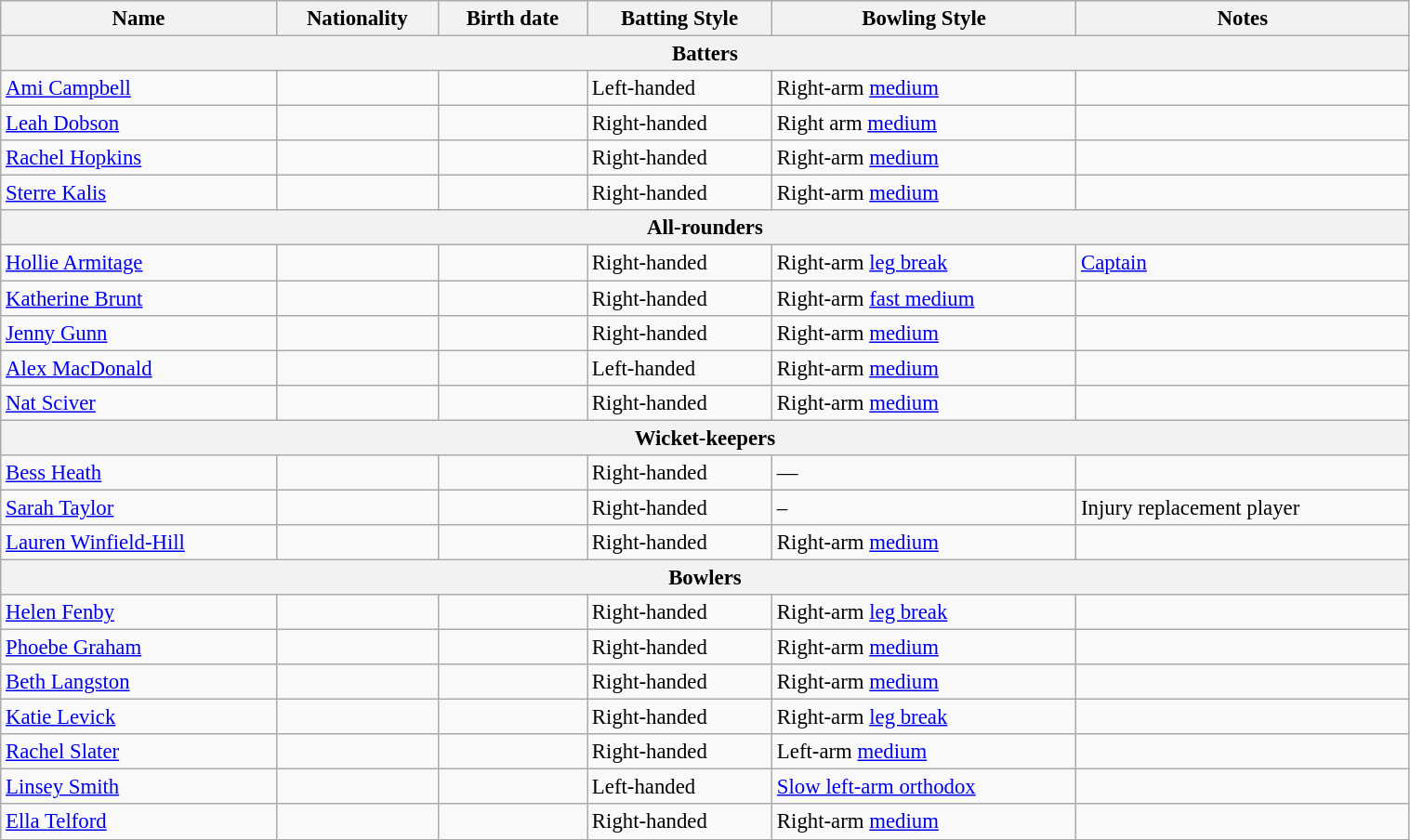<table class="wikitable"  style="font-size:95%; width:80%;">
<tr>
<th>Name</th>
<th>Nationality</th>
<th>Birth date</th>
<th>Batting Style</th>
<th>Bowling Style</th>
<th>Notes</th>
</tr>
<tr>
<th colspan="7">Batters</th>
</tr>
<tr>
<td><a href='#'>Ami Campbell</a></td>
<td></td>
<td></td>
<td>Left-handed</td>
<td>Right-arm <a href='#'>medium</a></td>
<td></td>
</tr>
<tr>
<td><a href='#'>Leah Dobson</a></td>
<td></td>
<td></td>
<td>Right-handed</td>
<td>Right arm <a href='#'>medium</a></td>
<td></td>
</tr>
<tr>
<td><a href='#'>Rachel Hopkins</a></td>
<td></td>
<td></td>
<td>Right-handed</td>
<td>Right-arm <a href='#'>medium</a></td>
<td></td>
</tr>
<tr>
<td><a href='#'>Sterre Kalis</a></td>
<td></td>
<td></td>
<td>Right-handed</td>
<td>Right-arm <a href='#'>medium</a></td>
<td></td>
</tr>
<tr>
<th colspan="7">All-rounders</th>
</tr>
<tr>
<td><a href='#'>Hollie Armitage</a></td>
<td></td>
<td></td>
<td>Right-handed</td>
<td>Right-arm <a href='#'>leg break</a></td>
<td><a href='#'>Captain</a></td>
</tr>
<tr>
<td><a href='#'>Katherine Brunt</a></td>
<td></td>
<td></td>
<td>Right-handed</td>
<td>Right-arm <a href='#'>fast medium</a></td>
<td></td>
</tr>
<tr>
<td><a href='#'>Jenny Gunn</a></td>
<td></td>
<td></td>
<td>Right-handed</td>
<td>Right-arm <a href='#'>medium</a></td>
<td></td>
</tr>
<tr>
<td><a href='#'>Alex MacDonald</a></td>
<td></td>
<td></td>
<td>Left-handed</td>
<td>Right-arm <a href='#'>medium</a></td>
<td></td>
</tr>
<tr>
<td><a href='#'>Nat Sciver</a></td>
<td></td>
<td></td>
<td>Right-handed</td>
<td>Right-arm <a href='#'>medium</a></td>
<td></td>
</tr>
<tr>
<th colspan="7">Wicket-keepers</th>
</tr>
<tr>
<td><a href='#'>Bess Heath</a></td>
<td></td>
<td></td>
<td>Right-handed</td>
<td>—</td>
<td></td>
</tr>
<tr>
<td><a href='#'>Sarah Taylor</a></td>
<td></td>
<td></td>
<td>Right-handed</td>
<td>–</td>
<td>Injury replacement player</td>
</tr>
<tr>
<td><a href='#'>Lauren Winfield-Hill</a></td>
<td></td>
<td></td>
<td>Right-handed</td>
<td>Right-arm <a href='#'>medium</a></td>
<td></td>
</tr>
<tr>
<th colspan="7">Bowlers</th>
</tr>
<tr>
<td><a href='#'>Helen Fenby</a></td>
<td></td>
<td></td>
<td>Right-handed</td>
<td>Right-arm <a href='#'>leg break</a></td>
<td></td>
</tr>
<tr>
<td><a href='#'>Phoebe Graham</a></td>
<td></td>
<td></td>
<td>Right-handed</td>
<td>Right-arm <a href='#'>medium</a></td>
<td></td>
</tr>
<tr>
<td><a href='#'>Beth Langston</a></td>
<td></td>
<td></td>
<td>Right-handed</td>
<td>Right-arm <a href='#'>medium</a></td>
<td></td>
</tr>
<tr>
<td><a href='#'>Katie Levick</a></td>
<td></td>
<td></td>
<td>Right-handed</td>
<td>Right-arm <a href='#'>leg break</a></td>
<td></td>
</tr>
<tr>
<td><a href='#'>Rachel Slater</a></td>
<td></td>
<td></td>
<td>Right-handed</td>
<td>Left-arm <a href='#'>medium</a></td>
<td></td>
</tr>
<tr>
<td><a href='#'>Linsey Smith</a></td>
<td></td>
<td></td>
<td>Left-handed</td>
<td><a href='#'>Slow left-arm orthodox</a></td>
<td></td>
</tr>
<tr>
<td><a href='#'>Ella Telford</a></td>
<td></td>
<td></td>
<td>Right-handed</td>
<td>Right-arm <a href='#'>medium</a></td>
<td></td>
</tr>
</table>
